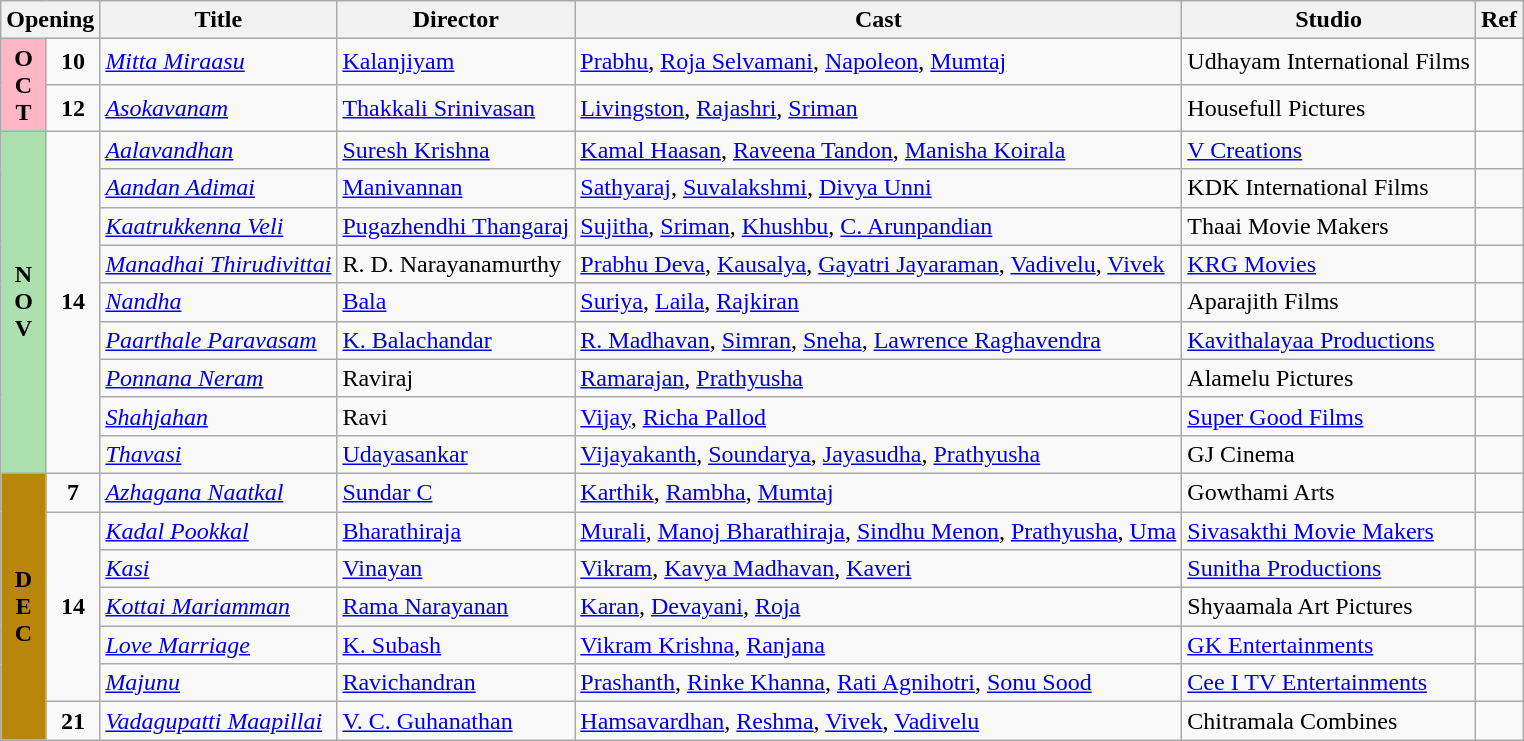<table class="wikitable">
<tr>
<th colspan="2">Opening</th>
<th>Title</th>
<th>Director</th>
<th>Cast</th>
<th>Studio</th>
<th>Ref</th>
</tr>
<tr October!>
<td rowspan="2" valign="center" align="center" style="background:#FFB7C5; textcolor:#000;"><strong>O<br>C<br>T</strong></td>
<td rowspan="1" align="center"><strong>10</strong></td>
<td><em><a href='#'>Mitta Miraasu</a></em></td>
<td><a href='#'>Kalanjiyam</a></td>
<td><a href='#'>Prabhu</a>, <a href='#'>Roja Selvamani</a>, <a href='#'>Napoleon</a>, <a href='#'>Mumtaj</a></td>
<td>Udhayam International Films</td>
<td></td>
</tr>
<tr>
<td rowspan="1" align="center"><strong>12</strong></td>
<td><em><a href='#'>Asokavanam</a></em></td>
<td><a href='#'>Thakkali Srinivasan</a></td>
<td><a href='#'>Livingston</a>, <a href='#'>Rajashri</a>, <a href='#'>Sriman</a></td>
<td>Housefull Pictures</td>
<td></td>
</tr>
<tr November!>
<td rowspan="9" valign="center" align="center" style="background:#ACE1AF; textcolor:#000;"><strong>N<br>O<br>V</strong></td>
<td rowspan="9" align="center"><strong>14</strong></td>
<td><em><a href='#'>Aalavandhan</a></em></td>
<td><a href='#'>Suresh Krishna</a></td>
<td><a href='#'>Kamal Haasan</a>, <a href='#'>Raveena Tandon</a>, <a href='#'>Manisha Koirala</a></td>
<td><a href='#'>V Creations</a></td>
<td></td>
</tr>
<tr>
<td><em><a href='#'>Aandan Adimai</a></em></td>
<td><a href='#'>Manivannan</a></td>
<td><a href='#'>Sathyaraj</a>, <a href='#'>Suvalakshmi</a>, <a href='#'>Divya Unni</a></td>
<td>KDK International Films</td>
<td></td>
</tr>
<tr>
<td><em><a href='#'>Kaatrukkenna Veli</a></em></td>
<td><a href='#'>Pugazhendhi Thangaraj</a></td>
<td><a href='#'>Sujitha</a>, <a href='#'>Sriman</a>, <a href='#'>Khushbu</a>, <a href='#'>C. Arunpandian</a></td>
<td>Thaai Movie Makers</td>
<td></td>
</tr>
<tr>
<td><em><a href='#'>Manadhai Thirudivittai</a></em></td>
<td>R. D. Narayanamurthy</td>
<td><a href='#'>Prabhu Deva</a>, <a href='#'>Kausalya</a>, <a href='#'>Gayatri Jayaraman</a>, <a href='#'>Vadivelu</a>, <a href='#'>Vivek</a></td>
<td><a href='#'>KRG Movies</a></td>
<td></td>
</tr>
<tr>
<td><em><a href='#'>Nandha</a></em></td>
<td><a href='#'>Bala</a></td>
<td><a href='#'>Suriya</a>, <a href='#'>Laila</a>, <a href='#'>Rajkiran</a></td>
<td>Aparajith Films</td>
<td></td>
</tr>
<tr>
<td><em><a href='#'>Paarthale Paravasam</a></em></td>
<td><a href='#'>K. Balachandar</a></td>
<td><a href='#'>R. Madhavan</a>, <a href='#'>Simran</a>, <a href='#'>Sneha</a>, <a href='#'>Lawrence Raghavendra</a></td>
<td><a href='#'>Kavithalayaa Productions</a></td>
<td></td>
</tr>
<tr>
<td><em><a href='#'>Ponnana Neram</a></em></td>
<td>Raviraj</td>
<td><a href='#'>Ramarajan</a>, <a href='#'>Prathyusha</a></td>
<td>Alamelu Pictures</td>
<td></td>
</tr>
<tr>
<td><em><a href='#'>Shahjahan</a></em></td>
<td>Ravi</td>
<td><a href='#'>Vijay</a>, <a href='#'>Richa Pallod</a></td>
<td><a href='#'>Super Good Films</a></td>
<td></td>
</tr>
<tr>
<td><em><a href='#'>Thavasi</a></em></td>
<td><a href='#'>Udayasankar</a></td>
<td><a href='#'>Vijayakanth</a>, <a href='#'>Soundarya</a>, <a href='#'>Jayasudha</a>, <a href='#'>Prathyusha</a></td>
<td>GJ Cinema</td>
<td></td>
</tr>
<tr December!>
<td rowspan="7" valign="center" align="center" style="background:#B8860B; textcolor:#000;"><strong>D<br>E<br>C</strong></td>
<td rowspan="1" align="center"><strong>7</strong></td>
<td><em><a href='#'>Azhagana Naatkal</a></em></td>
<td><a href='#'>Sundar C</a></td>
<td><a href='#'>Karthik</a>, <a href='#'>Rambha</a>, <a href='#'>Mumtaj</a></td>
<td>Gowthami Arts</td>
<td></td>
</tr>
<tr>
<td rowspan="5" align="center"><strong>14</strong></td>
<td><em><a href='#'>Kadal Pookkal</a></em></td>
<td><a href='#'>Bharathiraja</a></td>
<td><a href='#'>Murali</a>, <a href='#'>Manoj Bharathiraja</a>, <a href='#'>Sindhu Menon</a>, <a href='#'>Prathyusha</a>, <a href='#'>Uma</a></td>
<td><a href='#'>Sivasakthi Movie Makers</a></td>
<td></td>
</tr>
<tr>
<td><em><a href='#'>Kasi</a></em></td>
<td><a href='#'>Vinayan</a></td>
<td><a href='#'>Vikram</a>, <a href='#'>Kavya Madhavan</a>, <a href='#'>Kaveri</a></td>
<td><a href='#'>Sunitha Productions</a></td>
<td></td>
</tr>
<tr>
<td><em><a href='#'>Kottai Mariamman</a></em></td>
<td><a href='#'>Rama Narayanan</a></td>
<td><a href='#'>Karan</a>, <a href='#'>Devayani</a>, <a href='#'>Roja</a></td>
<td>Shyaamala Art Pictures</td>
<td></td>
</tr>
<tr>
<td><em><a href='#'>Love Marriage</a></em></td>
<td><a href='#'>K. Subash</a></td>
<td><a href='#'>Vikram Krishna</a>, <a href='#'>Ranjana</a></td>
<td><a href='#'>GK Entertainments</a></td>
<td></td>
</tr>
<tr>
<td><em><a href='#'>Majunu</a></em></td>
<td><a href='#'>Ravichandran</a></td>
<td><a href='#'>Prashanth</a>, <a href='#'>Rinke Khanna</a>, <a href='#'>Rati Agnihotri</a>, <a href='#'>Sonu Sood</a></td>
<td><a href='#'>Cee I TV Entertainments</a></td>
<td></td>
</tr>
<tr>
<td rowspan="1" align="center"><strong>21</strong></td>
<td><em><a href='#'>Vadagupatti Maapillai</a></em></td>
<td><a href='#'>V. C. Guhanathan</a></td>
<td><a href='#'>Hamsavardhan</a>, <a href='#'>Reshma</a>, <a href='#'>Vivek</a>, <a href='#'>Vadivelu</a></td>
<td>Chitramala Combines</td>
<td></td>
</tr>
</table>
